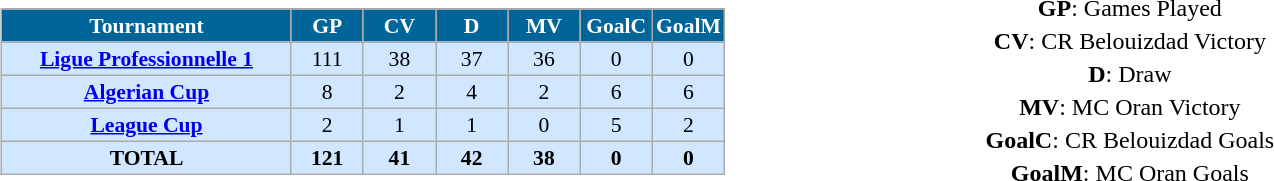<table width=100%>
<tr>
<td width=65%><br><table align=center border=1 cellpadding="2" cellspacing="0" style="background: #f9f9f9; border: 1px #aaa solid; border-collapse: collapse; font-size: 90%; text-align: center;">
<tr align=center bgcolor=#006699 style="color:white;">
<th width=40%>Tournament</th>
<th width=10%>GP</th>
<th width=10%>CV</th>
<th width=10%>D</th>
<th width=10%>MV</th>
<th width=10%>GoalC</th>
<th width=10%>GoalM</th>
</tr>
<tr align=center bgcolor=#D0E7FF>
<td><strong><a href='#'>Ligue Professionnelle 1</a></strong></td>
<td>111</td>
<td>38</td>
<td>37</td>
<td>36</td>
<td>0</td>
<td>0</td>
</tr>
<tr align=center bgcolor=#D0E7FF>
<td><strong><a href='#'>Algerian Cup</a></strong></td>
<td>8</td>
<td>2</td>
<td>4</td>
<td>2</td>
<td>6</td>
<td>6</td>
</tr>
<tr align=center bgcolor=#D0E7FF>
<td><strong><a href='#'>League Cup</a></strong></td>
<td>2</td>
<td>1</td>
<td>1</td>
<td>0</td>
<td>5</td>
<td>2</td>
</tr>
<tr align=center bgcolor=#D0E7FF>
<td><strong>TOTAL</strong></td>
<td><strong>121</strong></td>
<td><strong>41</strong></td>
<td><strong>42</strong></td>
<td><strong>38</strong></td>
<td><strong>0</strong></td>
<td><strong>0</strong></td>
</tr>
</table>
</td>
<td width=35%><br><table>
<tr>
<td align=center><strong>GP</strong>: Games Played</td>
</tr>
<tr>
<td align=center><strong>CV</strong>: CR Belouizdad Victory</td>
</tr>
<tr>
<td align=center><strong>D</strong>: Draw</td>
</tr>
<tr>
<td align=center><strong>MV</strong>: MC Oran Victory</td>
</tr>
<tr>
<td align=center><strong>GoalC</strong>: CR Belouizdad Goals</td>
</tr>
<tr>
<td align=center><strong>GoalM</strong>: MC Oran Goals</td>
</tr>
</table>
</td>
</tr>
</table>
